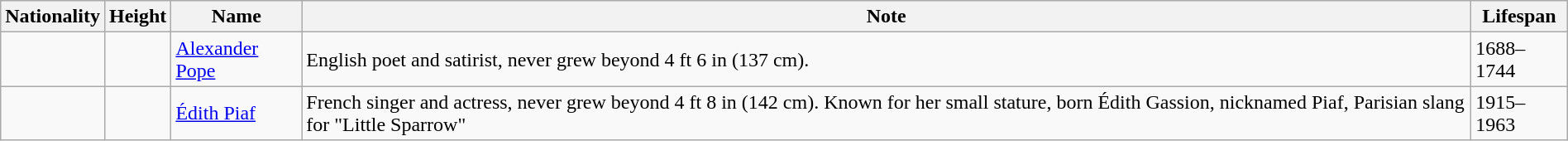<table class="wikitable sortable" style="width:100%">
<tr>
<th>Nationality</th>
<th>Height</th>
<th>Name</th>
<th>Note</th>
<th>Lifespan</th>
</tr>
<tr>
<td></td>
<td></td>
<td><a href='#'>Alexander Pope</a></td>
<td>English poet and satirist, never grew beyond 4 ft 6 in (137 cm).</td>
<td>1688–1744</td>
</tr>
<tr>
<td></td>
<td></td>
<td><a href='#'>Édith Piaf</a></td>
<td>French singer and actress, never grew beyond 4 ft 8 in (142 cm). Known for her small stature, born Édith Gassion, nicknamed Piaf, Parisian slang for  "Little Sparrow"</td>
<td>1915–1963</td>
</tr>
</table>
